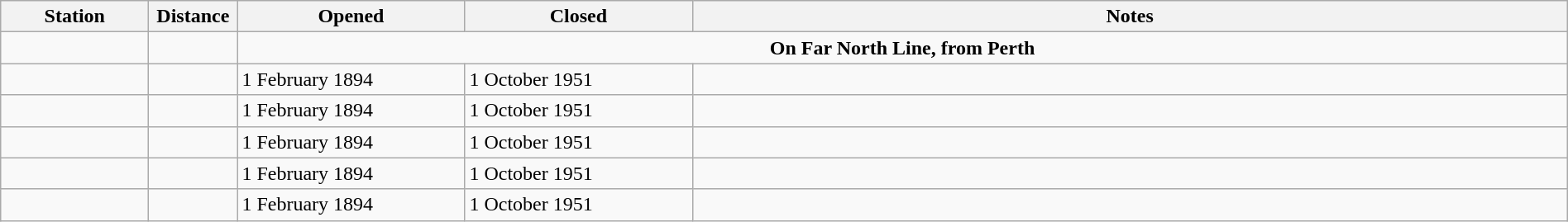<table class="wikitable" style="width:100%; margin-right:0;">
<tr>
<th scope="col" style="width:7em; text-align:center;">Station</th>
<th scope="col" style="width:4em; text-align:center;">Distance</th>
<th scope="col" style="width:11em;">Opened</th>
<th scope="col" style="width:11em;">Closed</th>
<th scope="col" class="unsortable">Notes</th>
</tr>
<tr>
<td></td>
<td></td>
<td colspan="3" style="text-align:center;"><strong>On Far North Line,  from Perth</strong></td>
</tr>
<tr>
<td></td>
<td></td>
<td>1 February 1894</td>
<td>1 October 1951</td>
<td></td>
</tr>
<tr>
<td></td>
<td></td>
<td>1 February 1894</td>
<td>1 October 1951</td>
<td></td>
</tr>
<tr>
<td></td>
<td></td>
<td>1 February 1894</td>
<td>1 October 1951</td>
<td></td>
</tr>
<tr>
<td></td>
<td></td>
<td>1 February 1894</td>
<td>1 October 1951</td>
<td></td>
</tr>
<tr>
<td></td>
<td></td>
<td>1 February 1894</td>
<td>1 October 1951</td>
<td></td>
</tr>
</table>
